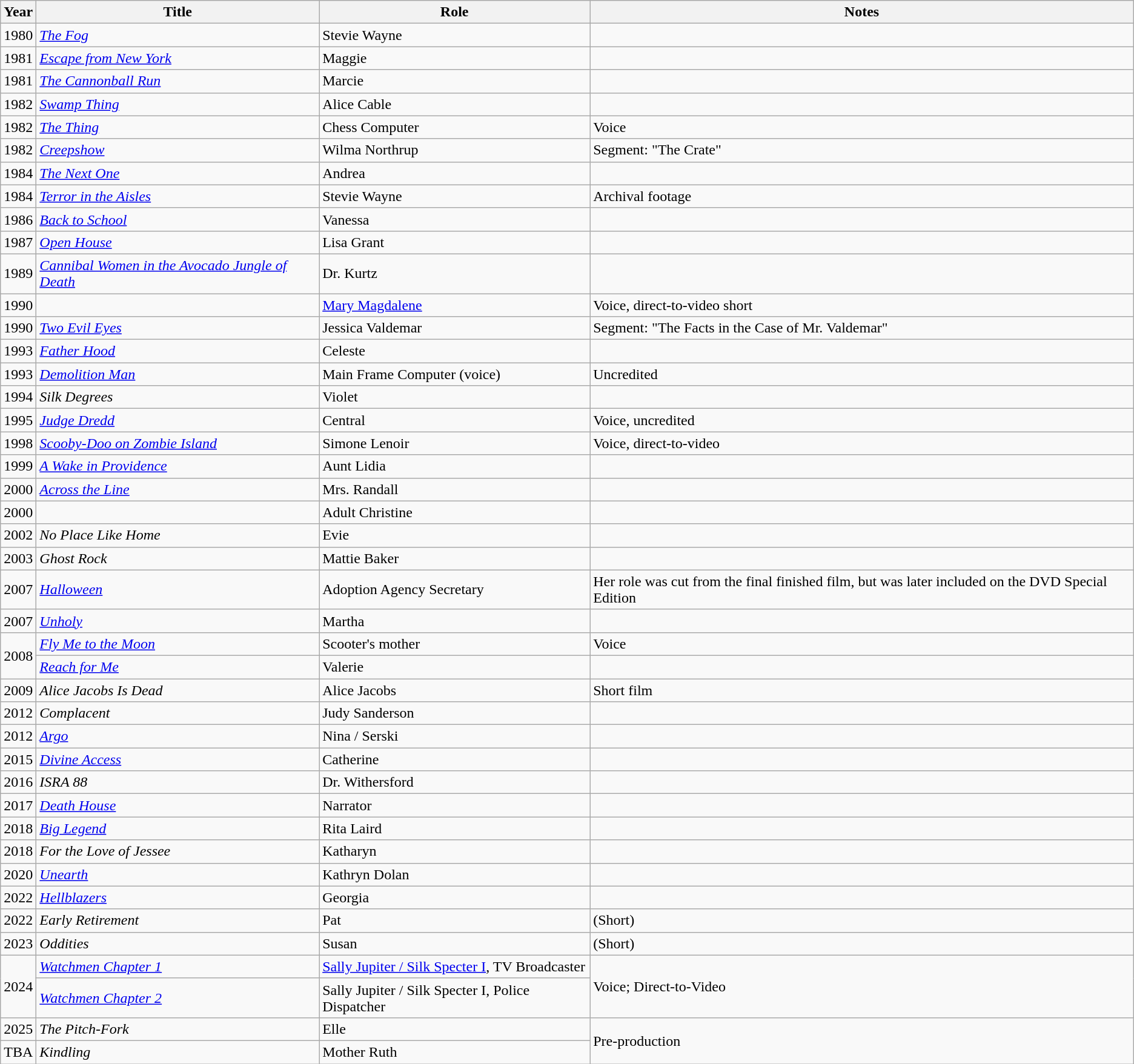<table class="wikitable sortable">
<tr>
<th>Year</th>
<th>Title</th>
<th>Role</th>
<th class="unsortable">Notes</th>
</tr>
<tr>
<td>1980</td>
<td data-sort-value="Fog, The"><em><a href='#'>The Fog</a></em></td>
<td>Stevie Wayne</td>
<td></td>
</tr>
<tr>
<td>1981</td>
<td><em><a href='#'>Escape from New York</a></em></td>
<td>Maggie</td>
<td></td>
</tr>
<tr>
<td>1981</td>
<td data-sort-value="Cannonball Run, The"><em><a href='#'>The Cannonball Run</a></em></td>
<td>Marcie</td>
<td></td>
</tr>
<tr>
<td>1982</td>
<td><em><a href='#'>Swamp Thing</a></em></td>
<td>Alice Cable</td>
<td></td>
</tr>
<tr>
<td>1982</td>
<td data-sort-value="Thing, The"><em><a href='#'>The Thing</a></em></td>
<td>Chess Computer</td>
<td>Voice</td>
</tr>
<tr>
<td>1982</td>
<td><em><a href='#'>Creepshow</a></em></td>
<td>Wilma Northrup</td>
<td>Segment: "The Crate"</td>
</tr>
<tr>
<td>1984</td>
<td data-sort-value="Next One, The"><em><a href='#'>The Next One</a></em></td>
<td>Andrea</td>
<td></td>
</tr>
<tr>
<td>1984</td>
<td><em><a href='#'>Terror in the Aisles</a></em></td>
<td>Stevie Wayne</td>
<td>Archival footage</td>
</tr>
<tr>
<td>1986</td>
<td><em><a href='#'>Back to School</a></em></td>
<td>Vanessa</td>
<td></td>
</tr>
<tr>
<td>1987</td>
<td><em><a href='#'>Open House</a></em></td>
<td>Lisa Grant</td>
<td></td>
</tr>
<tr>
<td>1989</td>
<td><em><a href='#'>Cannibal Women in the Avocado Jungle of Death</a></em></td>
<td>Dr. Kurtz</td>
<td></td>
</tr>
<tr>
<td>1990</td>
<td><em></em></td>
<td><a href='#'>Mary Magdalene</a></td>
<td>Voice, direct-to-video short</td>
</tr>
<tr>
<td>1990</td>
<td><em><a href='#'>Two Evil Eyes</a></em></td>
<td>Jessica Valdemar</td>
<td>Segment: "The Facts in the Case of Mr. Valdemar"</td>
</tr>
<tr>
<td>1993</td>
<td><em><a href='#'>Father Hood</a></em></td>
<td>Celeste</td>
<td></td>
</tr>
<tr>
<td>1993</td>
<td><em><a href='#'>Demolition Man</a></em></td>
<td>Main Frame Computer (voice)</td>
<td>Uncredited</td>
</tr>
<tr>
<td>1994</td>
<td><em>Silk Degrees</em></td>
<td>Violet</td>
<td></td>
</tr>
<tr>
<td>1995</td>
<td><em><a href='#'>Judge Dredd</a></em></td>
<td>Central</td>
<td>Voice, uncredited</td>
</tr>
<tr>
<td>1998</td>
<td><em><a href='#'>Scooby-Doo on Zombie Island</a></em></td>
<td>Simone Lenoir</td>
<td>Voice, direct-to-video</td>
</tr>
<tr>
<td>1999</td>
<td data-sort-value="Wake in Providence, A"><em><a href='#'>A Wake in Providence</a></em></td>
<td>Aunt Lidia</td>
<td></td>
</tr>
<tr>
<td>2000</td>
<td><em><a href='#'>Across the Line</a></em></td>
<td>Mrs. Randall</td>
<td></td>
</tr>
<tr>
<td>2000</td>
<td><em></em></td>
<td>Adult Christine</td>
<td></td>
</tr>
<tr>
<td>2002</td>
<td><em>No Place Like Home</em></td>
<td>Evie</td>
<td></td>
</tr>
<tr>
<td>2003</td>
<td><em>Ghost Rock</em></td>
<td>Mattie Baker</td>
<td></td>
</tr>
<tr>
<td>2007</td>
<td><em><a href='#'>Halloween</a></em></td>
<td>Adoption Agency Secretary</td>
<td>Her role was cut from the final finished film, but was later included on the DVD Special Edition</td>
</tr>
<tr>
<td>2007</td>
<td><em><a href='#'>Unholy</a></em></td>
<td>Martha</td>
<td></td>
</tr>
<tr>
<td rowspan="2">2008</td>
<td><em><a href='#'>Fly Me to the Moon</a></em></td>
<td>Scooter's mother</td>
<td>Voice</td>
</tr>
<tr>
<td><em><a href='#'>Reach for Me</a></em></td>
<td>Valerie</td>
<td></td>
</tr>
<tr>
<td>2009</td>
<td><em>Alice Jacobs Is Dead</em></td>
<td>Alice Jacobs</td>
<td>Short film</td>
</tr>
<tr>
<td>2012</td>
<td><em>Complacent</em></td>
<td>Judy Sanderson</td>
<td></td>
</tr>
<tr>
<td>2012</td>
<td><em><a href='#'>Argo</a></em></td>
<td>Nina / Serski</td>
<td></td>
</tr>
<tr>
<td>2015</td>
<td><em><a href='#'>Divine Access</a></em></td>
<td>Catherine</td>
<td></td>
</tr>
<tr>
<td>2016</td>
<td><em>ISRA 88</em></td>
<td>Dr. Withersford</td>
<td></td>
</tr>
<tr>
<td>2017</td>
<td><em><a href='#'>Death House</a></em></td>
<td>Narrator</td>
<td></td>
</tr>
<tr>
<td>2018</td>
<td><em><a href='#'>Big Legend</a></em></td>
<td>Rita Laird</td>
<td></td>
</tr>
<tr>
<td>2018</td>
<td><em>For the Love of Jessee</em></td>
<td>Katharyn</td>
<td></td>
</tr>
<tr>
<td>2020</td>
<td><em><a href='#'>Unearth</a></em></td>
<td>Kathryn Dolan</td>
<td></td>
</tr>
<tr>
<td>2022</td>
<td><em><a href='#'>Hellblazers</a></em></td>
<td>Georgia</td>
<td></td>
</tr>
<tr>
<td>2022</td>
<td><em>Early Retirement</em></td>
<td>Pat</td>
<td>(Short)</td>
</tr>
<tr>
<td>2023</td>
<td><em>Oddities</em></td>
<td>Susan</td>
<td>(Short)</td>
</tr>
<tr>
<td Rowspan="2">2024</td>
<td><em><a href='#'>Watchmen Chapter 1</a></em></td>
<td><a href='#'> Sally Jupiter / Silk Specter I</a>, TV Broadcaster</td>
<td Rowspan="2">Voice; Direct-to-Video<br></td>
</tr>
<tr>
<td><em><a href='#'>Watchmen Chapter 2</a></em></td>
<td>Sally Jupiter / Silk Specter I, Police Dispatcher</td>
</tr>
<tr>
<td>2025</td>
<td data-sort-value="Pitch-Fork, The"><em>The Pitch-Fork</em></td>
<td>Elle</td>
<td Rowspan="2">Pre-production</td>
</tr>
<tr>
<td>TBA</td>
<td><em>Kindling</em></td>
<td>Mother Ruth</td>
</tr>
</table>
